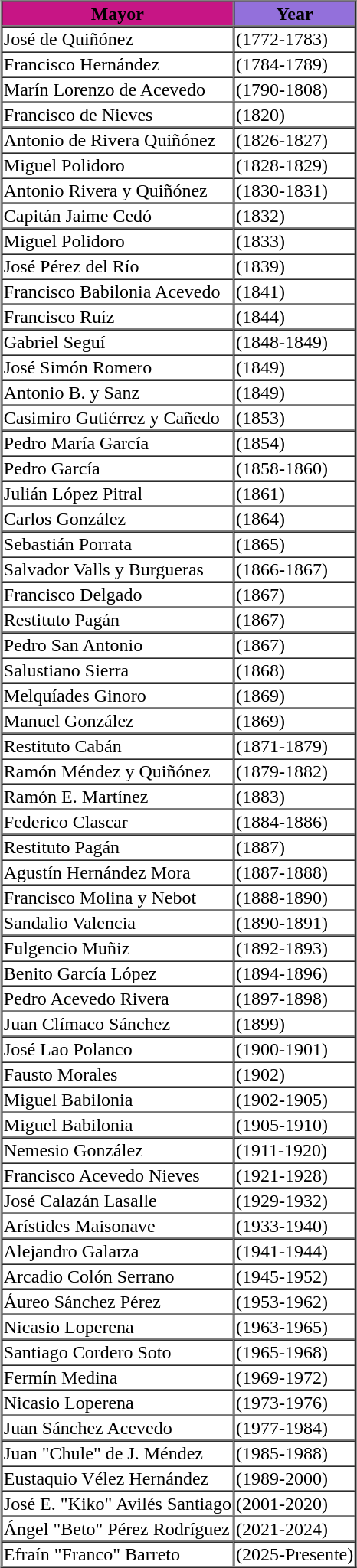<table border="1" align="center" cellpadding="1" cellspacing="0">
<tr>
<th bgcolor=mediumvioletred><strong>Mayor</strong></th>
<th bgcolor=mediumpurple><strong>Year</strong></th>
</tr>
<tr>
<td>José de Quiñónez</td>
<td>(1772-1783)</td>
</tr>
<tr>
<td>Francisco Hernández</td>
<td>(1784-1789)</td>
</tr>
<tr>
<td>Marín Lorenzo de Acevedo</td>
<td>(1790-1808)</td>
</tr>
<tr>
<td>Francisco de Nieves</td>
<td>(1820)</td>
</tr>
<tr>
<td>Antonio de Rivera Quiñónez</td>
<td>(1826-1827)</td>
</tr>
<tr>
<td>Miguel Polidoro</td>
<td>(1828-1829)</td>
</tr>
<tr>
<td>Antonio Rivera y Quiñónez</td>
<td>(1830-1831)</td>
</tr>
<tr>
<td>Capitán Jaime Cedó</td>
<td>(1832)</td>
</tr>
<tr>
<td>Miguel Polidoro</td>
<td>(1833)</td>
</tr>
<tr>
<td>José Pérez del Río</td>
<td>(1839)</td>
</tr>
<tr>
<td>Francisco Babilonia Acevedo</td>
<td>(1841)</td>
</tr>
<tr>
<td>Francisco Ruíz</td>
<td>(1844)</td>
</tr>
<tr>
<td>Gabriel Seguí</td>
<td>(1848-1849)</td>
</tr>
<tr>
<td>José Simón Romero</td>
<td>(1849)</td>
</tr>
<tr>
<td>Antonio B. y Sanz</td>
<td>(1849)</td>
</tr>
<tr>
<td>Casimiro Gutiérrez y Cañedo</td>
<td>(1853)</td>
</tr>
<tr>
<td>Pedro María García</td>
<td>(1854)</td>
</tr>
<tr>
<td>Pedro García</td>
<td>(1858-1860)</td>
</tr>
<tr>
<td>Julián López Pitral</td>
<td>(1861)</td>
</tr>
<tr>
<td>Carlos González</td>
<td>(1864)</td>
</tr>
<tr>
<td>Sebastián Porrata</td>
<td>(1865)</td>
</tr>
<tr>
<td>Salvador Valls y Burgueras</td>
<td>(1866-1867)</td>
</tr>
<tr>
<td>Francisco Delgado</td>
<td>(1867)</td>
</tr>
<tr>
<td>Restituto Pagán</td>
<td>(1867)</td>
</tr>
<tr>
<td>Pedro San Antonio</td>
<td>(1867)</td>
</tr>
<tr>
<td>Salustiano Sierra</td>
<td>(1868)</td>
</tr>
<tr>
<td>Melquíades Ginoro</td>
<td>(1869)</td>
</tr>
<tr>
<td>Manuel González</td>
<td>(1869)</td>
</tr>
<tr>
<td>Restituto Cabán</td>
<td>(1871-1879)</td>
</tr>
<tr>
<td>Ramón Méndez y Quiñónez</td>
<td>(1879-1882)</td>
</tr>
<tr>
<td>Ramón E. Martínez</td>
<td>(1883)</td>
</tr>
<tr>
<td>Federico Clascar</td>
<td>(1884-1886)</td>
</tr>
<tr>
<td>Restituto Pagán</td>
<td>(1887)</td>
</tr>
<tr>
<td>Agustín Hernández Mora</td>
<td>(1887-1888)</td>
</tr>
<tr>
<td>Francisco Molina y Nebot</td>
<td>(1888-1890)</td>
</tr>
<tr>
<td>Sandalio Valencia</td>
<td>(1890-1891)</td>
</tr>
<tr>
<td>Fulgencio Muñiz</td>
<td>(1892-1893)</td>
</tr>
<tr>
<td>Benito García López</td>
<td>(1894-1896)</td>
</tr>
<tr>
<td>Pedro Acevedo Rivera</td>
<td>(1897-1898)</td>
</tr>
<tr>
<td>Juan Clímaco Sánchez</td>
<td>(1899)</td>
</tr>
<tr>
<td>José Lao Polanco</td>
<td>(1900-1901)</td>
</tr>
<tr>
<td>Fausto Morales</td>
<td>(1902)</td>
</tr>
<tr>
<td>Miguel Babilonia</td>
<td>(1902-1905)</td>
</tr>
<tr>
<td>Miguel Babilonia</td>
<td>(1905-1910)</td>
</tr>
<tr>
<td>Nemesio González</td>
<td>(1911-1920)</td>
</tr>
<tr>
<td>Francisco Acevedo Nieves</td>
<td>(1921-1928)</td>
</tr>
<tr>
<td>José Calazán Lasalle</td>
<td>(1929-1932)</td>
</tr>
<tr>
<td>Arístides Maisonave</td>
<td>(1933-1940)</td>
</tr>
<tr>
<td>Alejandro Galarza</td>
<td>(1941-1944)</td>
</tr>
<tr>
<td>Arcadio Colón Serrano</td>
<td>(1945-1952)</td>
</tr>
<tr>
<td>Áureo Sánchez Pérez</td>
<td>(1953-1962)</td>
</tr>
<tr>
<td>Nicasio Loperena</td>
<td>(1963-1965)</td>
</tr>
<tr>
<td>Santiago Cordero Soto</td>
<td>(1965-1968)</td>
</tr>
<tr>
<td>Fermín Medina</td>
<td>(1969-1972)</td>
</tr>
<tr>
<td>Nicasio Loperena</td>
<td>(1973-1976)</td>
</tr>
<tr>
<td>Juan Sánchez Acevedo</td>
<td>(1977-1984)</td>
</tr>
<tr>
<td>Juan "Chule" de J. Méndez</td>
<td>(1985-1988)</td>
</tr>
<tr>
<td>Eustaquio Vélez Hernández</td>
<td>(1989-2000)</td>
</tr>
<tr>
<td>José E. "Kiko" Avilés Santiago</td>
<td>(2001-2020)</td>
</tr>
<tr>
<td>Ángel "Beto" Pérez Rodríguez</td>
<td>(2021-2024)</td>
</tr>
<tr>
<td>Efraín "Franco" Barreto</td>
<td>(2025-Presente)</td>
</tr>
</table>
